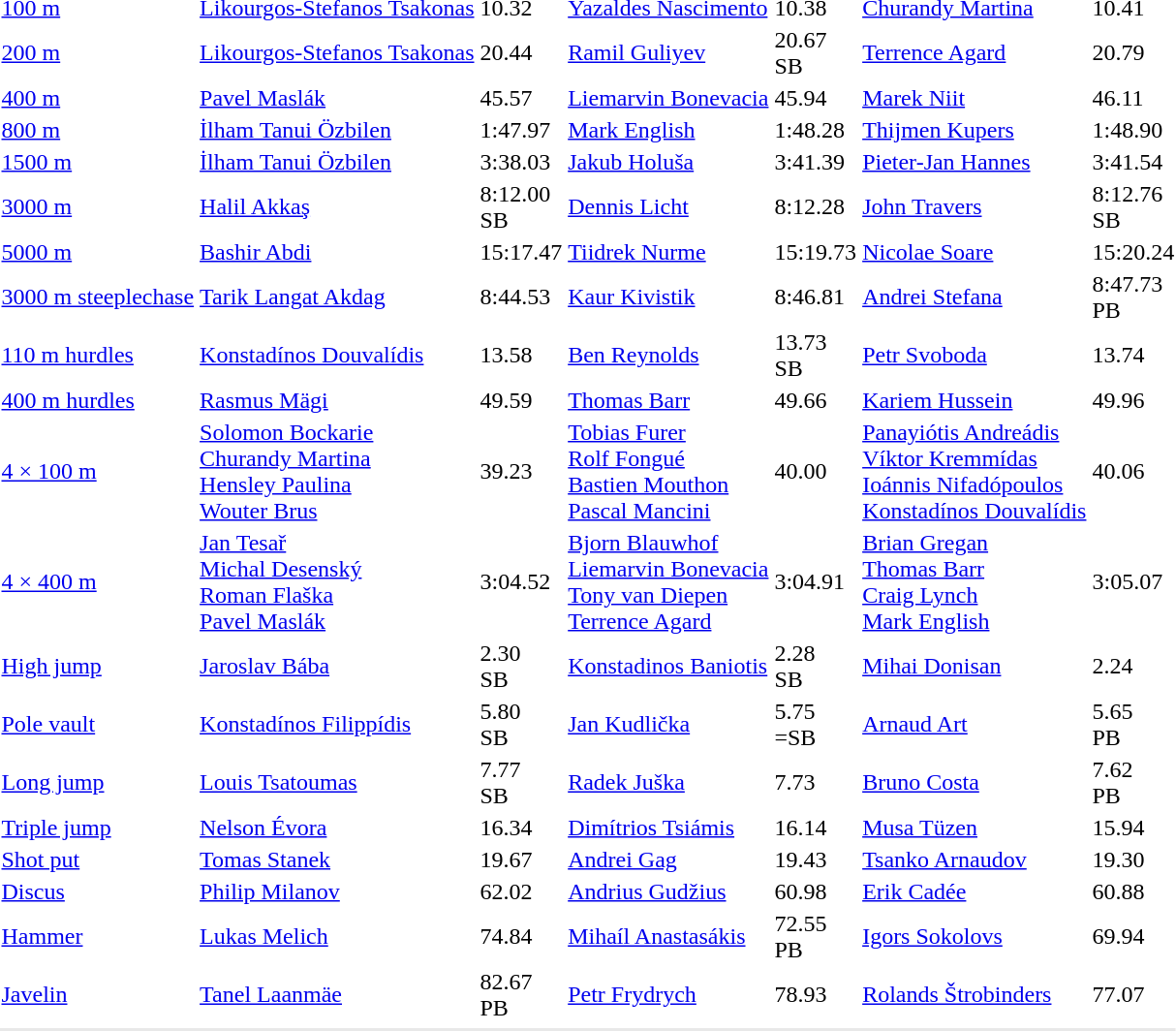<table>
<tr>
<td><a href='#'>100 m</a></td>
<td><a href='#'>Likourgos-Stefanos Tsakonas</a><br></td>
<td>10.32</td>
<td><a href='#'>Yazaldes Nascimento</a><br></td>
<td>10.38</td>
<td><a href='#'>Churandy Martina</a><br></td>
<td>10.41</td>
</tr>
<tr>
<td><a href='#'>200 m</a></td>
<td><a href='#'>Likourgos-Stefanos Tsakonas</a><br></td>
<td>20.44</td>
<td><a href='#'>Ramil Guliyev</a><br></td>
<td>20.67<br>SB</td>
<td><a href='#'>Terrence Agard</a><br></td>
<td>20.79</td>
</tr>
<tr>
<td><a href='#'>400 m</a></td>
<td><a href='#'>Pavel Maslák</a><br></td>
<td>45.57</td>
<td><a href='#'>Liemarvin Bonevacia</a><br></td>
<td>45.94</td>
<td><a href='#'>Marek Niit</a><br></td>
<td>46.11</td>
</tr>
<tr>
<td><a href='#'>800 m</a></td>
<td><a href='#'>İlham Tanui Özbilen</a><br></td>
<td>1:47.97</td>
<td><a href='#'>Mark English</a><br></td>
<td>1:48.28</td>
<td><a href='#'>Thijmen Kupers</a><br></td>
<td>1:48.90</td>
</tr>
<tr>
<td><a href='#'>1500 m</a></td>
<td><a href='#'>İlham Tanui Özbilen</a><br></td>
<td>3:38.03</td>
<td><a href='#'>Jakub Holuša</a><br></td>
<td>3:41.39</td>
<td><a href='#'>Pieter-Jan Hannes</a><br></td>
<td>3:41.54</td>
</tr>
<tr>
<td><a href='#'>3000 m</a></td>
<td><a href='#'>Halil Akkaş</a><br></td>
<td>8:12.00<br>SB</td>
<td><a href='#'>Dennis Licht</a><br></td>
<td>8:12.28</td>
<td><a href='#'>John Travers</a><br></td>
<td>8:12.76<br>SB</td>
</tr>
<tr>
<td><a href='#'>5000 m</a></td>
<td><a href='#'>Bashir Abdi</a><br></td>
<td>15:17.47</td>
<td><a href='#'>Tiidrek Nurme</a><br></td>
<td>15:19.73</td>
<td><a href='#'>Nicolae Soare</a><br></td>
<td>15:20.24</td>
</tr>
<tr>
<td><a href='#'>3000 m steeplechase</a></td>
<td><a href='#'>Tarik Langat Akdag</a><br></td>
<td>8:44.53</td>
<td><a href='#'>Kaur Kivistik</a><br></td>
<td>8:46.81</td>
<td><a href='#'>Andrei Stefana</a><br></td>
<td>8:47.73<br>PB</td>
</tr>
<tr>
<td><a href='#'>110 m hurdles</a></td>
<td><a href='#'>Konstadínos Douvalídis</a><br></td>
<td>13.58</td>
<td><a href='#'>Ben Reynolds</a><br></td>
<td>13.73<br>SB</td>
<td><a href='#'>Petr Svoboda</a><br></td>
<td>13.74</td>
</tr>
<tr>
<td><a href='#'>400 m hurdles</a></td>
<td><a href='#'>Rasmus Mägi</a><br></td>
<td>49.59</td>
<td><a href='#'>Thomas Barr</a><br></td>
<td>49.66</td>
<td><a href='#'>Kariem Hussein</a><br></td>
<td>49.96</td>
</tr>
<tr>
<td><a href='#'>4 × 100 m</a></td>
<td><a href='#'>Solomon Bockarie</a><br><a href='#'>Churandy Martina</a><br><a href='#'>Hensley Paulina</a><br><a href='#'>Wouter Brus</a><br></td>
<td>39.23</td>
<td><a href='#'>Tobias Furer</a><br><a href='#'>Rolf Fongué</a><br><a href='#'>Bastien Mouthon</a><br><a href='#'>Pascal Mancini</a><br></td>
<td>40.00</td>
<td><a href='#'>Panayiótis Andreádis</a><br><a href='#'>Víktor Kremmídas</a><br><a href='#'>Ioánnis Nifadópoulos</a><br><a href='#'>Konstadínos Douvalídis</a><br></td>
<td>40.06</td>
</tr>
<tr>
<td><a href='#'>4 × 400 m</a></td>
<td><a href='#'>Jan Tesař</a><br><a href='#'>Michal Desenský</a><br><a href='#'>Roman Flaška</a><br><a href='#'>Pavel Maslák</a><br></td>
<td>3:04.52</td>
<td><a href='#'>Bjorn Blauwhof</a><br><a href='#'>Liemarvin Bonevacia</a><br><a href='#'>Tony van Diepen</a><br><a href='#'>Terrence Agard</a><br></td>
<td>3:04.91</td>
<td><a href='#'>Brian Gregan</a><br><a href='#'>Thomas Barr</a><br><a href='#'>Craig Lynch</a><br><a href='#'>Mark English</a><br></td>
<td>3:05.07</td>
</tr>
<tr>
<td><a href='#'>High jump</a></td>
<td><a href='#'>Jaroslav Bába</a><br></td>
<td>2.30<br>SB</td>
<td><a href='#'>Konstadinos Baniotis</a><br></td>
<td>2.28<br>SB</td>
<td><a href='#'>Mihai Donisan</a><br></td>
<td>2.24</td>
</tr>
<tr>
<td><a href='#'>Pole vault</a></td>
<td><a href='#'>Konstadínos Filippídis</a><br></td>
<td>5.80<br>SB</td>
<td><a href='#'>Jan Kudlička</a><br></td>
<td>5.75<br>=SB</td>
<td><a href='#'>Arnaud Art</a><br></td>
<td>5.65<br>PB</td>
</tr>
<tr>
<td><a href='#'>Long jump</a></td>
<td><a href='#'>Louis Tsatoumas</a><br></td>
<td>7.77<br>SB</td>
<td><a href='#'>Radek Juška</a><br></td>
<td>7.73</td>
<td><a href='#'>Bruno Costa</a><br></td>
<td>7.62<br>PB</td>
</tr>
<tr>
<td><a href='#'>Triple jump</a></td>
<td><a href='#'>Nelson Évora</a><br></td>
<td>16.34</td>
<td><a href='#'>Dimítrios Tsiámis</a><br></td>
<td>16.14</td>
<td><a href='#'>Musa Tüzen</a><br></td>
<td>15.94</td>
</tr>
<tr>
<td><a href='#'>Shot put</a></td>
<td><a href='#'>Tomas Stanek</a><br></td>
<td>19.67</td>
<td><a href='#'>Andrei Gag</a><br></td>
<td>19.43</td>
<td><a href='#'>Tsanko Arnaudov</a><br></td>
<td>19.30</td>
</tr>
<tr>
<td><a href='#'>Discus</a></td>
<td><a href='#'>Philip Milanov</a><br></td>
<td>62.02</td>
<td><a href='#'>Andrius Gudžius</a><br></td>
<td>60.98</td>
<td><a href='#'>Erik Cadée</a><br></td>
<td>60.88</td>
</tr>
<tr>
<td><a href='#'>Hammer</a></td>
<td><a href='#'>Lukas Melich</a><br></td>
<td>74.84</td>
<td><a href='#'>Mihaíl Anastasákis</a><br></td>
<td>72.55<br>PB</td>
<td><a href='#'>Igors Sokolovs</a><br></td>
<td>69.94</td>
</tr>
<tr>
<td><a href='#'>Javelin</a></td>
<td><a href='#'>Tanel Laanmäe</a><br></td>
<td>82.67<br>PB</td>
<td><a href='#'>Petr Frydrych</a><br></td>
<td>78.93</td>
<td><a href='#'>Rolands Štrobinders</a><br></td>
<td>77.07</td>
</tr>
<tr>
</tr>
<tr bgcolor= e8e8e8>
<td colspan=7></td>
</tr>
</table>
